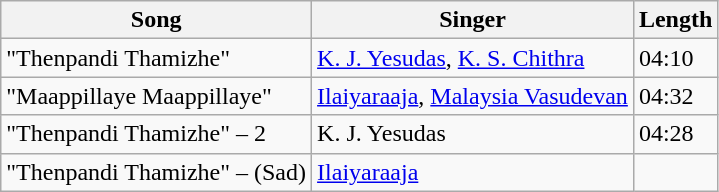<table class="wikitable">
<tr>
<th>Song</th>
<th>Singer</th>
<th>Length</th>
</tr>
<tr>
<td>"Thenpandi Thamizhe"</td>
<td><a href='#'>K. J. Yesudas</a>, <a href='#'>K. S. Chithra</a></td>
<td>04:10</td>
</tr>
<tr>
<td>"Maappillaye Maappillaye"</td>
<td><a href='#'>Ilaiyaraaja</a>, <a href='#'>Malaysia Vasudevan</a></td>
<td>04:32</td>
</tr>
<tr>
<td>"Thenpandi Thamizhe" – 2</td>
<td>K. J. Yesudas</td>
<td>04:28</td>
</tr>
<tr>
<td>"Thenpandi Thamizhe" – (Sad)</td>
<td><a href='#'>Ilaiyaraaja</a></td>
<td></td>
</tr>
</table>
